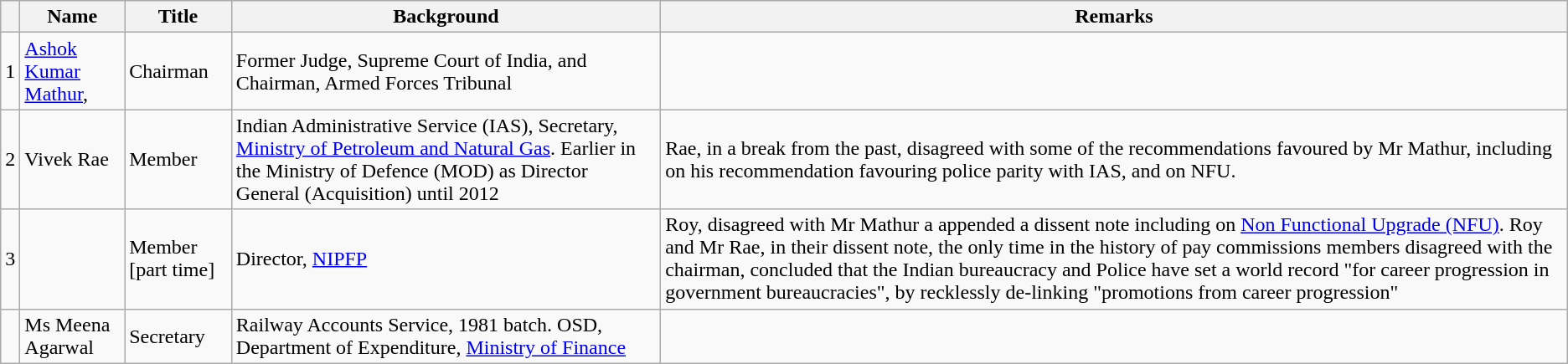<table class="wikitable sortable">
<tr>
<th></th>
<th>Name</th>
<th>Title</th>
<th>Background</th>
<th>Remarks</th>
</tr>
<tr>
<td>1</td>
<td><a href='#'>Ashok Kumar Mathur</a>,</td>
<td>Chairman</td>
<td>Former Judge, Supreme Court of India, and Chairman, Armed Forces Tribunal</td>
<td></td>
</tr>
<tr>
<td>2</td>
<td>Vivek Rae</td>
<td>Member</td>
<td>Indian Administrative Service (IAS), Secretary, <a href='#'>Ministry of Petroleum and Natural Gas</a>. Earlier in the Ministry of Defence (MOD) as Director General (Acquisition) until 2012</td>
<td>Rae, in a break from the past, disagreed with some of the recommendations favoured by Mr Mathur, including on his recommendation favouring police parity with IAS, and on NFU.</td>
</tr>
<tr>
<td>3</td>
<td> </td>
<td>Member [part time]</td>
<td>Director, <a href='#'>NIPFP</a></td>
<td>Roy, disagreed with Mr Mathur a appended a dissent note including on <a href='#'>Non Functional Upgrade (NFU)</a>. Roy and Mr Rae, in their dissent note, the only time in the history of pay commissions members disagreed with the chairman, concluded that the Indian bureaucracy and Police have set a world record "for career progression in government bureaucracies", by recklessly de-linking "promotions from career progression"</td>
</tr>
<tr>
<td></td>
<td>Ms Meena Agarwal</td>
<td>Secretary</td>
<td>Railway Accounts Service, 1981 batch. OSD, Department of Expenditure, <a href='#'>Ministry of Finance</a></td>
<td></td>
</tr>
</table>
